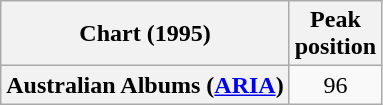<table class="wikitable plainrowheaders" style="text-align:center">
<tr>
<th>Chart (1995)</th>
<th>Peak<br>position</th>
</tr>
<tr>
<th scope="row">Australian Albums (<a href='#'>ARIA</a>)</th>
<td>96</td>
</tr>
</table>
